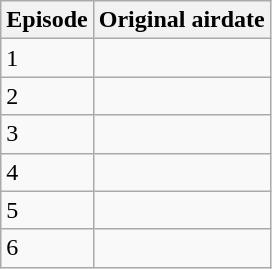<table class="wikitable">
<tr>
<th>Episode</th>
<th>Original airdate</th>
</tr>
<tr>
<td>1</td>
<td></td>
</tr>
<tr>
<td>2</td>
<td></td>
</tr>
<tr>
<td>3</td>
<td></td>
</tr>
<tr>
<td>4</td>
<td></td>
</tr>
<tr>
<td>5</td>
<td></td>
</tr>
<tr>
<td>6</td>
<td></td>
</tr>
</table>
